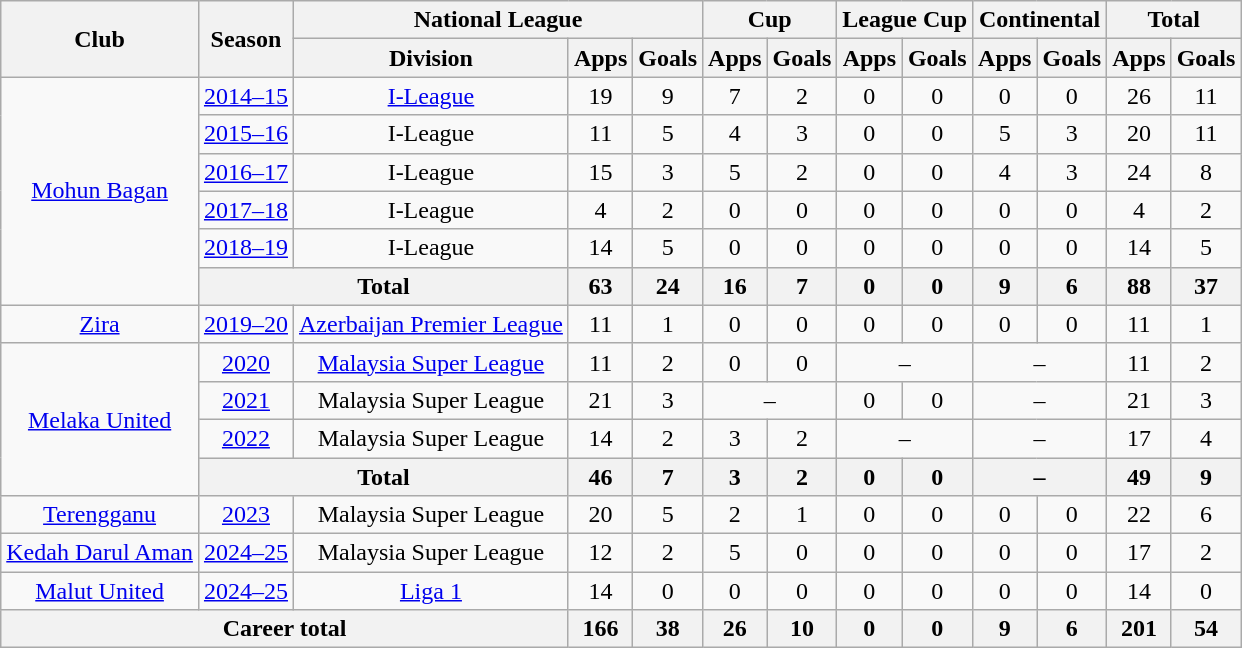<table class="wikitable" style="text-align: center;">
<tr>
<th rowspan="2">Club</th>
<th rowspan="2">Season</th>
<th colspan="3">National League</th>
<th colspan="2">Cup</th>
<th colspan="2">League Cup</th>
<th colspan="2">Continental</th>
<th colspan="2">Total</th>
</tr>
<tr>
<th>Division</th>
<th>Apps</th>
<th>Goals</th>
<th>Apps</th>
<th>Goals</th>
<th>Apps</th>
<th>Goals</th>
<th>Apps</th>
<th>Goals</th>
<th>Apps</th>
<th>Goals</th>
</tr>
<tr>
<td rowspan="6"><a href='#'>Mohun Bagan</a></td>
<td><a href='#'>2014–15</a></td>
<td><a href='#'>I-League</a></td>
<td>19</td>
<td>9</td>
<td>7</td>
<td>2</td>
<td>0</td>
<td>0</td>
<td>0</td>
<td>0</td>
<td>26</td>
<td>11</td>
</tr>
<tr>
<td><a href='#'>2015–16</a></td>
<td>I-League</td>
<td>11</td>
<td>5</td>
<td>4</td>
<td>3</td>
<td>0</td>
<td>0</td>
<td>5</td>
<td>3</td>
<td>20</td>
<td>11</td>
</tr>
<tr>
<td><a href='#'>2016–17</a></td>
<td>I-League</td>
<td>15</td>
<td>3</td>
<td>5</td>
<td>2</td>
<td>0</td>
<td>0</td>
<td>4</td>
<td>3</td>
<td>24</td>
<td>8</td>
</tr>
<tr>
<td><a href='#'>2017–18</a></td>
<td>I-League</td>
<td>4</td>
<td>2</td>
<td>0</td>
<td>0</td>
<td>0</td>
<td>0</td>
<td>0</td>
<td>0</td>
<td>4</td>
<td>2</td>
</tr>
<tr>
<td><a href='#'>2018–19</a></td>
<td>I-League</td>
<td>14</td>
<td>5</td>
<td>0</td>
<td>0</td>
<td>0</td>
<td>0</td>
<td>0</td>
<td>0</td>
<td>14</td>
<td>5</td>
</tr>
<tr>
<th colspan="2">Total</th>
<th>63</th>
<th>24</th>
<th>16</th>
<th>7</th>
<th>0</th>
<th>0</th>
<th>9</th>
<th>6</th>
<th>88</th>
<th>37</th>
</tr>
<tr>
<td><a href='#'>Zira</a></td>
<td><a href='#'>2019–20</a></td>
<td><a href='#'>Azerbaijan Premier League</a></td>
<td>11</td>
<td>1</td>
<td>0</td>
<td>0</td>
<td>0</td>
<td>0</td>
<td>0</td>
<td>0</td>
<td>11</td>
<td>1</td>
</tr>
<tr>
<td rowspan="4"><a href='#'>Melaka United</a></td>
<td><a href='#'>2020</a></td>
<td><a href='#'>Malaysia Super League</a></td>
<td>11</td>
<td>2</td>
<td>0</td>
<td>0</td>
<td colspan=2>–</td>
<td colspan=2>–</td>
<td>11</td>
<td>2</td>
</tr>
<tr>
<td><a href='#'>2021</a></td>
<td>Malaysia Super League</td>
<td>21</td>
<td>3</td>
<td colspan=2>–</td>
<td>0</td>
<td>0</td>
<td colspan="2">–</td>
<td>21</td>
<td>3</td>
</tr>
<tr>
<td><a href='#'>2022</a></td>
<td>Malaysia Super League</td>
<td>14</td>
<td>2</td>
<td>3</td>
<td>2</td>
<td colspan=2>–</td>
<td colspan=2>–</td>
<td>17</td>
<td>4</td>
</tr>
<tr>
<th colspan="2">Total</th>
<th>46</th>
<th>7</th>
<th>3</th>
<th>2</th>
<th>0</th>
<th>0</th>
<th colspan="2">–</th>
<th>49</th>
<th>9</th>
</tr>
<tr>
<td><a href='#'>Terengganu</a></td>
<td><a href='#'>2023</a></td>
<td>Malaysia Super League</td>
<td>20</td>
<td>5</td>
<td>2</td>
<td>1</td>
<td>0</td>
<td>0</td>
<td>0</td>
<td>0</td>
<td>22</td>
<td>6</td>
</tr>
<tr>
<td><a href='#'>Kedah Darul Aman</a></td>
<td><a href='#'>2024–25</a></td>
<td>Malaysia Super League</td>
<td>12</td>
<td>2</td>
<td>5</td>
<td>0</td>
<td>0</td>
<td>0</td>
<td>0</td>
<td>0</td>
<td>17</td>
<td>2</td>
</tr>
<tr>
<td><a href='#'>Malut United</a></td>
<td><a href='#'>2024–25</a></td>
<td><a href='#'>Liga 1</a></td>
<td>14</td>
<td>0</td>
<td>0</td>
<td>0</td>
<td>0</td>
<td>0</td>
<td>0</td>
<td>0</td>
<td>14</td>
<td>0</td>
</tr>
<tr>
<th colspan="3">Career total</th>
<th>166</th>
<th>38</th>
<th>26</th>
<th>10</th>
<th>0</th>
<th>0</th>
<th>9</th>
<th>6</th>
<th>201</th>
<th>54</th>
</tr>
</table>
